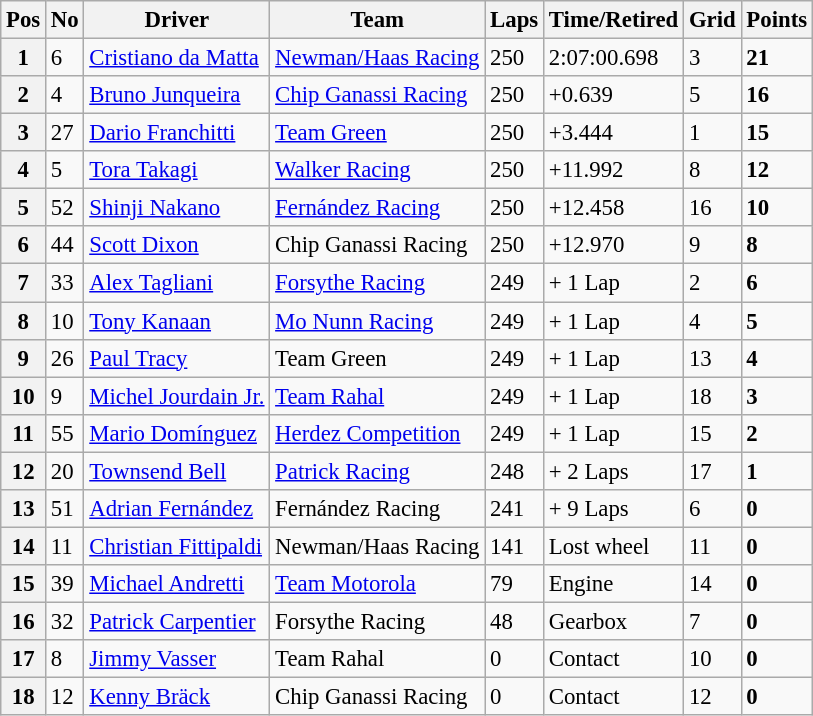<table class="wikitable" style="font-size:95%;">
<tr>
<th>Pos</th>
<th>No</th>
<th>Driver</th>
<th>Team</th>
<th>Laps</th>
<th>Time/Retired</th>
<th>Grid</th>
<th>Points</th>
</tr>
<tr>
<th>1</th>
<td>6</td>
<td> <a href='#'>Cristiano da Matta</a></td>
<td><a href='#'>Newman/Haas Racing</a></td>
<td>250</td>
<td>2:07:00.698</td>
<td>3</td>
<td><strong>21</strong></td>
</tr>
<tr>
<th>2</th>
<td>4</td>
<td> <a href='#'>Bruno Junqueira</a></td>
<td><a href='#'>Chip Ganassi Racing</a></td>
<td>250</td>
<td>+0.639</td>
<td>5</td>
<td><strong>16</strong></td>
</tr>
<tr>
<th>3</th>
<td>27</td>
<td> <a href='#'>Dario Franchitti</a></td>
<td><a href='#'>Team Green</a></td>
<td>250</td>
<td>+3.444</td>
<td>1</td>
<td><strong>15</strong></td>
</tr>
<tr>
<th>4</th>
<td>5</td>
<td> <a href='#'>Tora Takagi</a></td>
<td><a href='#'>Walker Racing</a></td>
<td>250</td>
<td>+11.992</td>
<td>8</td>
<td><strong>12</strong></td>
</tr>
<tr>
<th>5</th>
<td>52</td>
<td> <a href='#'>Shinji Nakano</a></td>
<td><a href='#'>Fernández Racing</a></td>
<td>250</td>
<td>+12.458</td>
<td>16</td>
<td><strong>10</strong></td>
</tr>
<tr>
<th>6</th>
<td>44</td>
<td> <a href='#'>Scott Dixon</a></td>
<td>Chip Ganassi Racing</td>
<td>250</td>
<td>+12.970</td>
<td>9</td>
<td><strong>8</strong></td>
</tr>
<tr>
<th>7</th>
<td>33</td>
<td> <a href='#'>Alex Tagliani</a></td>
<td><a href='#'>Forsythe Racing</a></td>
<td>249</td>
<td>+ 1 Lap</td>
<td>2</td>
<td><strong>6</strong></td>
</tr>
<tr>
<th>8</th>
<td>10</td>
<td> <a href='#'>Tony Kanaan</a></td>
<td><a href='#'>Mo Nunn Racing</a></td>
<td>249</td>
<td>+ 1 Lap</td>
<td>4</td>
<td><strong>5</strong></td>
</tr>
<tr>
<th>9</th>
<td>26</td>
<td> <a href='#'>Paul Tracy</a></td>
<td>Team Green</td>
<td>249</td>
<td>+ 1 Lap</td>
<td>13</td>
<td><strong>4</strong></td>
</tr>
<tr>
<th>10</th>
<td>9</td>
<td> <a href='#'>Michel Jourdain Jr.</a></td>
<td><a href='#'>Team Rahal</a></td>
<td>249</td>
<td>+ 1 Lap</td>
<td>18</td>
<td><strong>3</strong></td>
</tr>
<tr>
<th>11</th>
<td>55</td>
<td> <a href='#'>Mario Domínguez</a></td>
<td><a href='#'>Herdez Competition</a></td>
<td>249</td>
<td>+ 1 Lap</td>
<td>15</td>
<td><strong>2</strong></td>
</tr>
<tr>
<th>12</th>
<td>20</td>
<td> <a href='#'>Townsend Bell</a></td>
<td><a href='#'>Patrick Racing</a></td>
<td>248</td>
<td>+ 2 Laps</td>
<td>17</td>
<td><strong>1</strong></td>
</tr>
<tr>
<th>13</th>
<td>51</td>
<td> <a href='#'>Adrian Fernández</a></td>
<td>Fernández Racing</td>
<td>241</td>
<td>+ 9 Laps</td>
<td>6</td>
<td><strong>0</strong></td>
</tr>
<tr>
<th>14</th>
<td>11</td>
<td> <a href='#'>Christian Fittipaldi</a></td>
<td>Newman/Haas Racing</td>
<td>141</td>
<td>Lost wheel</td>
<td>11</td>
<td><strong>0</strong></td>
</tr>
<tr>
<th>15</th>
<td>39</td>
<td> <a href='#'>Michael Andretti</a></td>
<td><a href='#'>Team Motorola</a></td>
<td>79</td>
<td>Engine</td>
<td>14</td>
<td><strong>0</strong></td>
</tr>
<tr>
<th>16</th>
<td>32</td>
<td> <a href='#'>Patrick Carpentier</a></td>
<td>Forsythe Racing</td>
<td>48</td>
<td>Gearbox</td>
<td>7</td>
<td><strong>0</strong></td>
</tr>
<tr>
<th>17</th>
<td>8</td>
<td> <a href='#'>Jimmy Vasser</a></td>
<td>Team Rahal</td>
<td>0</td>
<td>Contact</td>
<td>10</td>
<td><strong>0</strong></td>
</tr>
<tr>
<th>18</th>
<td>12</td>
<td> <a href='#'>Kenny Bräck</a></td>
<td>Chip Ganassi Racing</td>
<td>0</td>
<td>Contact</td>
<td>12</td>
<td><strong>0</strong></td>
</tr>
</table>
